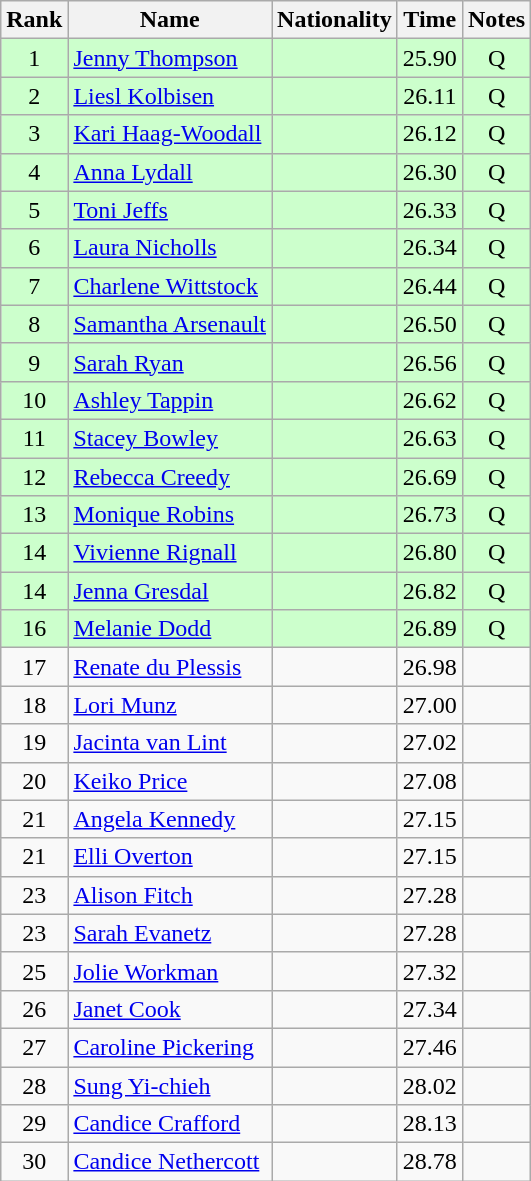<table class="wikitable sortable" style="text-align:center">
<tr>
<th>Rank</th>
<th>Name</th>
<th>Nationality</th>
<th>Time</th>
<th>Notes</th>
</tr>
<tr bgcolor=ccffcc>
<td>1</td>
<td align=left><a href='#'>Jenny Thompson</a></td>
<td align=left></td>
<td>25.90</td>
<td>Q</td>
</tr>
<tr bgcolor=ccffcc>
<td>2</td>
<td align=left><a href='#'>Liesl Kolbisen</a></td>
<td align=left></td>
<td>26.11</td>
<td>Q</td>
</tr>
<tr bgcolor=ccffcc>
<td>3</td>
<td align=left><a href='#'>Kari Haag-Woodall</a></td>
<td align=left></td>
<td>26.12</td>
<td>Q</td>
</tr>
<tr bgcolor=ccffcc>
<td>4</td>
<td align=left><a href='#'>Anna Lydall</a></td>
<td align=left></td>
<td>26.30</td>
<td>Q</td>
</tr>
<tr bgcolor=ccffcc>
<td>5</td>
<td align=left><a href='#'>Toni Jeffs</a></td>
<td align=left></td>
<td>26.33</td>
<td>Q</td>
</tr>
<tr bgcolor=ccffcc>
<td>6</td>
<td align=left><a href='#'>Laura Nicholls</a></td>
<td align=left></td>
<td>26.34</td>
<td>Q</td>
</tr>
<tr bgcolor=ccffcc>
<td>7</td>
<td align=left><a href='#'>Charlene Wittstock</a></td>
<td align=left></td>
<td>26.44</td>
<td>Q</td>
</tr>
<tr bgcolor=ccffcc>
<td>8</td>
<td align=left><a href='#'>Samantha Arsenault</a></td>
<td align=left></td>
<td>26.50</td>
<td>Q</td>
</tr>
<tr bgcolor=ccffcc>
<td>9</td>
<td align=left><a href='#'>Sarah Ryan</a></td>
<td align=left></td>
<td>26.56</td>
<td>Q</td>
</tr>
<tr bgcolor=ccffcc>
<td>10</td>
<td align=left><a href='#'>Ashley Tappin</a></td>
<td align=left></td>
<td>26.62</td>
<td>Q</td>
</tr>
<tr bgcolor=ccffcc>
<td>11</td>
<td align=left><a href='#'>Stacey Bowley</a></td>
<td align=left></td>
<td>26.63</td>
<td>Q</td>
</tr>
<tr bgcolor=ccffcc>
<td>12</td>
<td align=left><a href='#'>Rebecca Creedy</a></td>
<td align=left></td>
<td>26.69</td>
<td>Q</td>
</tr>
<tr bgcolor=ccffcc>
<td>13</td>
<td align=left><a href='#'>Monique Robins</a></td>
<td align=left></td>
<td>26.73</td>
<td>Q</td>
</tr>
<tr bgcolor=ccffcc>
<td>14</td>
<td align=left><a href='#'>Vivienne Rignall</a></td>
<td align=left></td>
<td>26.80</td>
<td>Q</td>
</tr>
<tr bgcolor=ccffcc>
<td>14</td>
<td align=left><a href='#'>Jenna Gresdal</a></td>
<td align=left></td>
<td>26.82</td>
<td>Q</td>
</tr>
<tr bgcolor=ccffcc>
<td>16</td>
<td align=left><a href='#'>Melanie Dodd</a></td>
<td align=left></td>
<td>26.89</td>
<td>Q</td>
</tr>
<tr>
<td>17</td>
<td align=left><a href='#'>Renate du Plessis</a></td>
<td align=left></td>
<td>26.98</td>
<td></td>
</tr>
<tr>
<td>18</td>
<td align=left><a href='#'>Lori Munz</a></td>
<td align=left></td>
<td>27.00</td>
<td></td>
</tr>
<tr>
<td>19</td>
<td align=left><a href='#'>Jacinta van Lint</a></td>
<td align=left></td>
<td>27.02</td>
<td></td>
</tr>
<tr>
<td>20</td>
<td align=left><a href='#'>Keiko Price</a></td>
<td align=left></td>
<td>27.08</td>
<td></td>
</tr>
<tr>
<td>21</td>
<td align=left><a href='#'>Angela Kennedy</a></td>
<td align=left></td>
<td>27.15</td>
<td></td>
</tr>
<tr>
<td>21</td>
<td align=left><a href='#'>Elli Overton</a></td>
<td align=left></td>
<td>27.15</td>
<td></td>
</tr>
<tr>
<td>23</td>
<td align=left><a href='#'>Alison Fitch</a></td>
<td align=left></td>
<td>27.28</td>
<td></td>
</tr>
<tr>
<td>23</td>
<td align=left><a href='#'>Sarah Evanetz</a></td>
<td align=left></td>
<td>27.28</td>
<td></td>
</tr>
<tr>
<td>25</td>
<td align=left><a href='#'>Jolie Workman</a></td>
<td align=left></td>
<td>27.32</td>
<td></td>
</tr>
<tr>
<td>26</td>
<td align=left><a href='#'>Janet Cook</a></td>
<td align=left></td>
<td>27.34</td>
<td></td>
</tr>
<tr>
<td>27</td>
<td align=left><a href='#'>Caroline Pickering</a></td>
<td align=left></td>
<td>27.46</td>
<td></td>
</tr>
<tr>
<td>28</td>
<td align=left><a href='#'>Sung Yi-chieh</a></td>
<td align=left></td>
<td>28.02</td>
<td></td>
</tr>
<tr>
<td>29</td>
<td align=left><a href='#'>Candice Crafford</a></td>
<td align=left></td>
<td>28.13</td>
<td></td>
</tr>
<tr>
<td>30</td>
<td align=left><a href='#'>Candice Nethercott</a></td>
<td align=left></td>
<td>28.78</td>
<td></td>
</tr>
</table>
